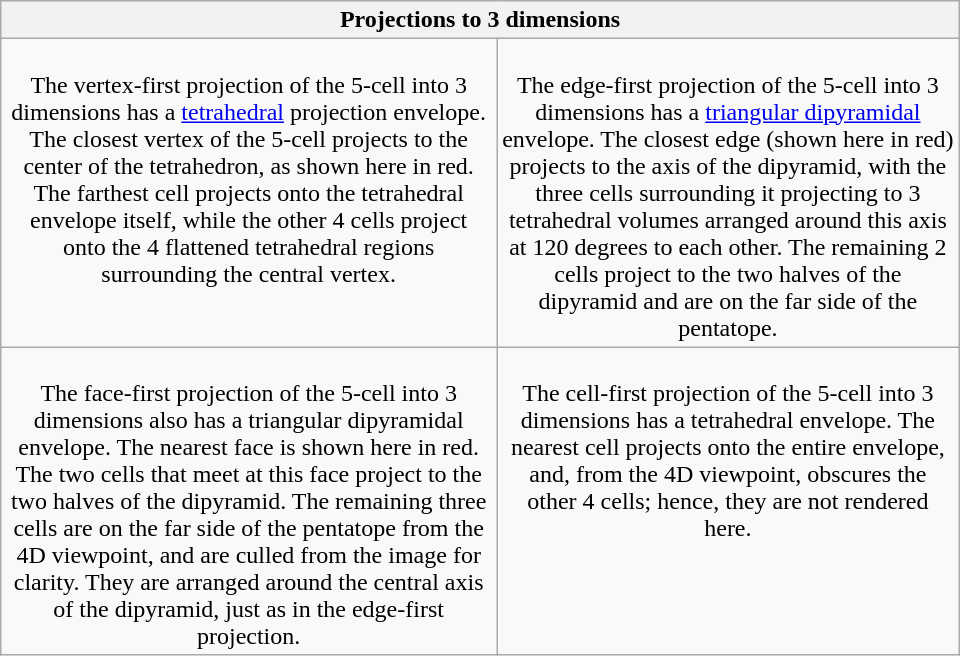<table class="wikitable" width=640>
<tr>
<th colspan=2>Projections to 3 dimensions</th>
</tr>
<tr valign=top align=center>
<td><br>The vertex-first projection of the 5-cell into 3 dimensions has a <a href='#'>tetrahedral</a> projection envelope. The closest vertex of the 5-cell projects to the center of the tetrahedron, as shown here in red. The farthest cell projects onto the tetrahedral envelope itself, while the other 4 cells project onto the 4 flattened tetrahedral regions surrounding the central vertex.</td>
<td><br>The edge-first projection of the 5-cell into 3 dimensions has a <a href='#'>triangular dipyramidal</a> envelope. The closest edge (shown here in red) projects to the axis of the dipyramid, with the three cells surrounding it projecting to 3 tetrahedral volumes arranged around this axis at 120 degrees to each other. The remaining 2 cells project to the two halves of the dipyramid and are on the far side of the pentatope.</td>
</tr>
<tr valign=top align=center>
<td><br>The face-first projection of the 5-cell into 3 dimensions also has a triangular dipyramidal envelope. The nearest face is shown here in red. The two cells that meet at this face project to the two halves of the dipyramid. The remaining three cells are on the far side of the pentatope from the 4D viewpoint, and are culled from the image for clarity. They are arranged around the central axis of the dipyramid, just as in the edge-first projection.</td>
<td><br>The cell-first projection of the 5-cell into 3 dimensions has a tetrahedral envelope. The nearest cell projects onto the entire envelope, and, from the 4D viewpoint, obscures the other 4 cells; hence, they are not rendered here.</td>
</tr>
</table>
